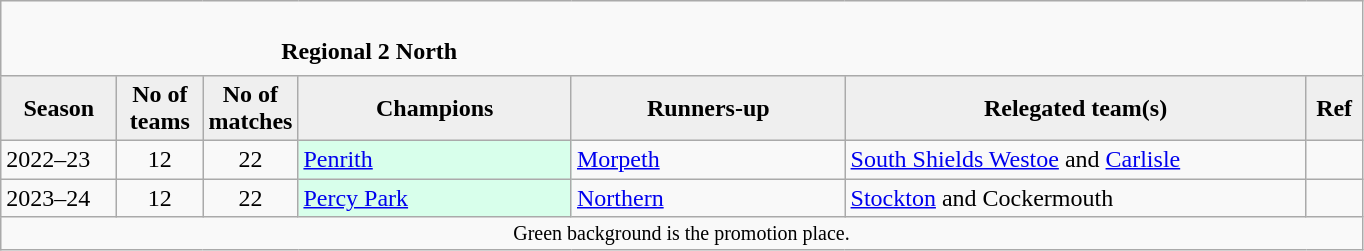<table class="wikitable" style="text-align: left;">
<tr>
<td colspan="11" cellpadding="0" cellspacing="0"><br><table border="0" style="width:100%;" cellpadding="0" cellspacing="0">
<tr>
<td style="width:20%; border:0;"></td>
<td style="border:0;"><strong>Regional 2 North</strong></td>
<td style="width:20%; border:0;"></td>
</tr>
</table>
</td>
</tr>
<tr>
<th style="background:#efefef; width:70px;">Season</th>
<th style="background:#efefef; width:50px;">No of teams</th>
<th style="background:#efefef; width:50px;">No of matches</th>
<th style="background:#efefef; width:175px;">Champions</th>
<th style="background:#efefef; width:175px;">Runners-up</th>
<th style="background:#efefef; width:300px;">Relegated team(s)</th>
<th style="background:#efefef; width:30px;">Ref</th>
</tr>
<tr align=left>
<td>2022–23</td>
<td style="text-align: center;">12</td>
<td style="text-align: center;">22</td>
<td style="background:#d8ffeb;"><a href='#'>Penrith</a></td>
<td><a href='#'>Morpeth</a></td>
<td><a href='#'>South Shields Westoe</a> and <a href='#'>Carlisle</a></td>
<td></td>
</tr>
<tr>
<td>2023–24</td>
<td style="text-align: center;">12</td>
<td style="text-align: center;">22</td>
<td style="background:#d8ffeb;"><a href='#'>Percy Park</a></td>
<td><a href='#'>Northern</a></td>
<td><a href='#'>Stockton</a> and Cockermouth</td>
<td></td>
</tr>
<tr>
<td colspan="15"  style="border:0; font-size:smaller; text-align:center;"><span>Green background</span> is the promotion place.</td>
</tr>
</table>
